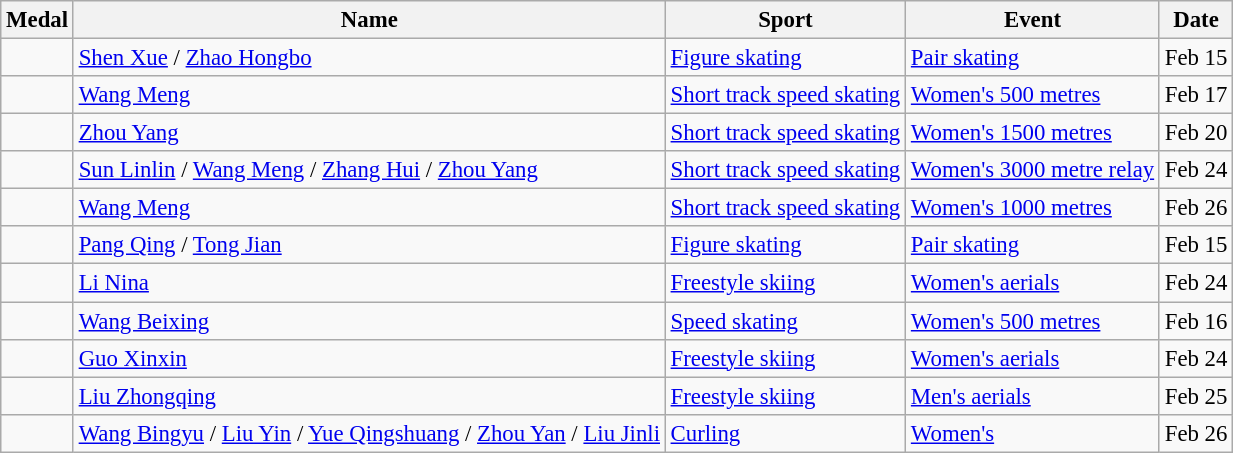<table class="wikitable sortable" style="font-size:95%;">
<tr>
<th>Medal</th>
<th>Name</th>
<th>Sport</th>
<th>Event</th>
<th>Date</th>
</tr>
<tr>
<td></td>
<td><a href='#'>Shen Xue</a> / <a href='#'>Zhao Hongbo</a></td>
<td><a href='#'>Figure skating</a></td>
<td><a href='#'>Pair skating</a></td>
<td>Feb 15</td>
</tr>
<tr>
<td></td>
<td><a href='#'>Wang Meng</a></td>
<td><a href='#'>Short track speed skating</a></td>
<td><a href='#'>Women's 500 metres</a></td>
<td>Feb 17</td>
</tr>
<tr>
<td></td>
<td><a href='#'>Zhou Yang</a></td>
<td><a href='#'>Short track speed skating</a></td>
<td><a href='#'>Women's 1500 metres</a></td>
<td>Feb 20</td>
</tr>
<tr>
<td></td>
<td><a href='#'>Sun Linlin</a> / <a href='#'>Wang Meng</a> / <a href='#'>Zhang Hui</a> / <a href='#'>Zhou Yang</a></td>
<td><a href='#'>Short track speed skating</a></td>
<td><a href='#'>Women's 3000 metre relay</a></td>
<td>Feb 24</td>
</tr>
<tr>
<td></td>
<td><a href='#'>Wang Meng</a></td>
<td><a href='#'>Short track speed skating</a></td>
<td><a href='#'>Women's 1000 metres</a></td>
<td>Feb 26</td>
</tr>
<tr>
<td></td>
<td><a href='#'>Pang Qing</a> / <a href='#'>Tong Jian</a></td>
<td><a href='#'>Figure skating</a></td>
<td><a href='#'>Pair skating</a></td>
<td>Feb 15</td>
</tr>
<tr>
<td></td>
<td><a href='#'>Li Nina</a></td>
<td><a href='#'>Freestyle skiing</a></td>
<td><a href='#'>Women's aerials</a></td>
<td>Feb 24</td>
</tr>
<tr>
<td></td>
<td><a href='#'>Wang Beixing</a></td>
<td><a href='#'>Speed skating</a></td>
<td><a href='#'>Women's 500 metres</a></td>
<td>Feb 16</td>
</tr>
<tr>
<td></td>
<td><a href='#'>Guo Xinxin</a></td>
<td><a href='#'>Freestyle skiing</a></td>
<td><a href='#'>Women's aerials</a></td>
<td>Feb 24</td>
</tr>
<tr>
<td></td>
<td><a href='#'>Liu Zhongqing</a></td>
<td><a href='#'>Freestyle skiing</a></td>
<td><a href='#'>Men's aerials</a></td>
<td>Feb 25</td>
</tr>
<tr>
<td></td>
<td><a href='#'>Wang Bingyu</a> / <a href='#'>Liu Yin</a> / <a href='#'>Yue Qingshuang</a> / <a href='#'>Zhou Yan</a> / <a href='#'>Liu Jinli</a></td>
<td><a href='#'>Curling</a></td>
<td><a href='#'>Women's</a></td>
<td>Feb 26</td>
</tr>
</table>
